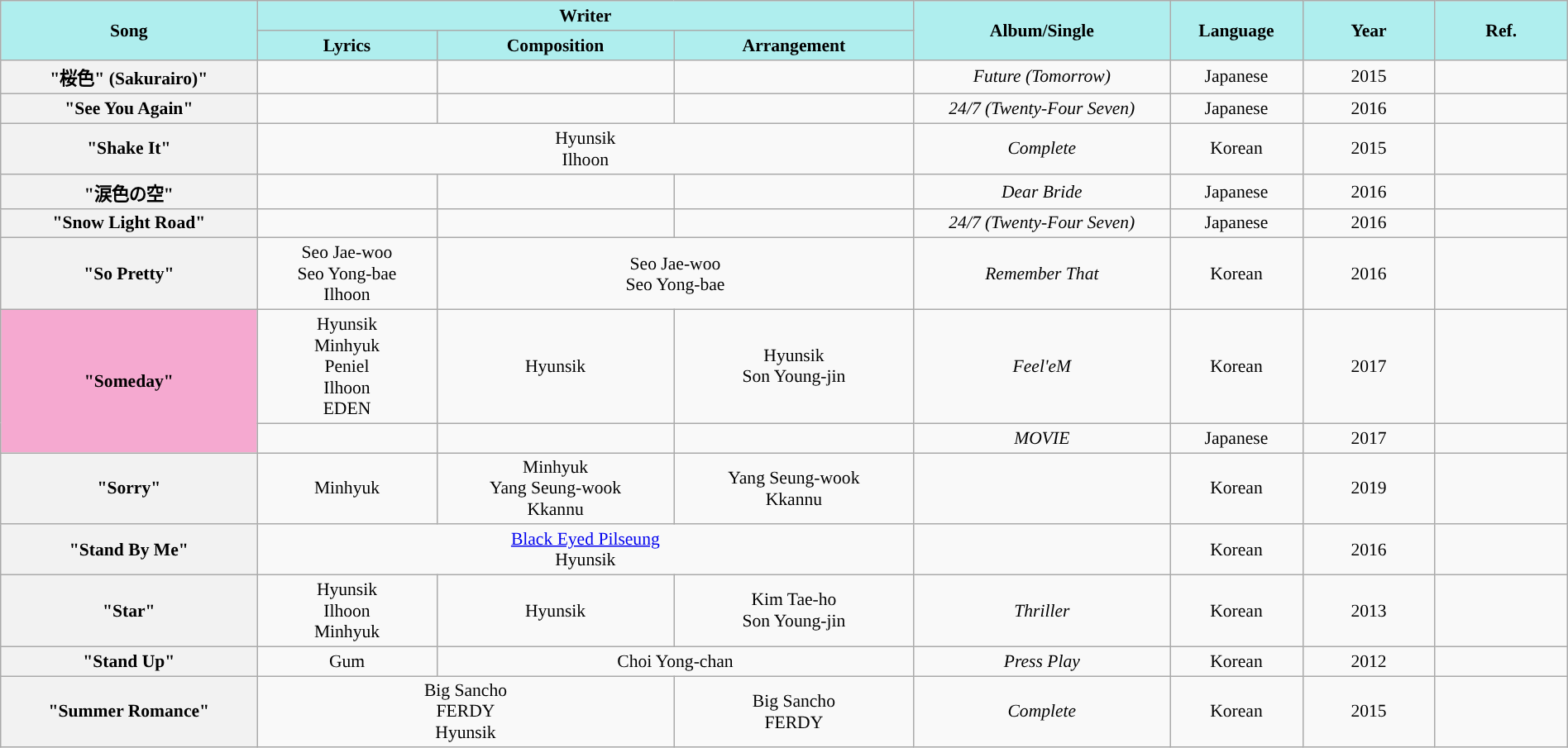<table class="wikitable" style="margin:0.5em auto; clear:both; font-size:.9em; text-align:center; width:100%">
<tr>
<th rowspan="2" style="width:200px; background:#AFEEEE;">Song</th>
<th colspan="3" style="width:700px; background:#AFEEEE;">Writer</th>
<th rowspan="2" style="width:200px; background:#AFEEEE;">Album/Single</th>
<th rowspan="2" style="width:100px; background:#AFEEEE;">Language</th>
<th rowspan="2" style="width:100px; background:#AFEEEE;">Year</th>
<th rowspan="2" style="width:100px; background:#AFEEEE;">Ref.</th>
</tr>
<tr>
<th style=background:#AFEEEE;">Lyrics</th>
<th style=background:#AFEEEE;">Composition</th>
<th style=background:#AFEEEE;">Arrangement</th>
</tr>
<tr>
<th scope="row">"桜色" (Sakurairo)"</th>
<td></td>
<td></td>
<td></td>
<td><em>Future (Tomorrow)</em></td>
<td>Japanese</td>
<td>2015</td>
<td></td>
</tr>
<tr>
<th scope="row">"See You Again"</th>
<td></td>
<td></td>
<td></td>
<td><em>24/7 (Twenty-Four Seven)</em></td>
<td>Japanese</td>
<td>2016</td>
<td></td>
</tr>
<tr>
<th scope="row">"Shake It"</th>
<td colspan="3">Hyunsik<br>Ilhoon</td>
<td><em>Complete</em></td>
<td>Korean</td>
<td>2015</td>
<td></td>
</tr>
<tr>
<th scope="row">"涙色の空" </th>
<td></td>
<td></td>
<td></td>
<td><em>Dear Bride</em></td>
<td>Japanese</td>
<td>2016</td>
<td></td>
</tr>
<tr>
<th scope="row">"Snow Light Road" </th>
<td></td>
<td></td>
<td></td>
<td><em>24/7 (Twenty-Four Seven)</em></td>
<td>Japanese</td>
<td>2016</td>
<td></td>
</tr>
<tr>
<th scope="row">"So Pretty" </th>
<td>Seo Jae-woo<br>Seo Yong-bae<br>Ilhoon</td>
<td colspan="2">Seo Jae-woo<br>Seo Yong-bae</td>
<td><em>Remember That</em></td>
<td>Korean</td>
<td>2016</td>
<td></td>
</tr>
<tr>
<th rowspan="2" scope="row" style="background-color:#F5A9D0">"<strong>Someday</strong>"  </th>
<td>Hyunsik<br>Minhyuk<br>Peniel<br>Ilhoon<br>EDEN</td>
<td>Hyunsik</td>
<td>Hyunsik<br>Son Young-jin</td>
<td><em>Feel'eM</em></td>
<td>Korean</td>
<td>2017</td>
<td></td>
</tr>
<tr>
<td></td>
<td></td>
<td></td>
<td><em>MOVIE</em></td>
<td>Japanese</td>
<td>2017</td>
<td></td>
</tr>
<tr>
<th scope="row">"Sorry" <br></th>
<td>Minhyuk</td>
<td>Minhyuk<br>Yang Seung-wook<br>Kkannu</td>
<td>Yang Seung-wook<br>Kkannu</td>
<td></td>
<td>Korean</td>
<td>2019</td>
<td></td>
</tr>
<tr>
<th scope="row">"Stand By Me"  </th>
<td colspan="3"><a href='#'>Black Eyed Pilseung</a><br>Hyunsik</td>
<td></td>
<td>Korean</td>
<td>2016</td>
<td></td>
</tr>
<tr>
<th scope="row">"Star" </th>
<td>Hyunsik<br>Ilhoon<br>Minhyuk</td>
<td>Hyunsik</td>
<td>Kim Tae-ho<br>Son Young-jin</td>
<td><em>Thriller</em></td>
<td>Korean</td>
<td>2013</td>
<td></td>
</tr>
<tr>
<th scope="row">"Stand Up"</th>
<td>Gum</td>
<td colspan="2">Choi Yong-chan</td>
<td><em>Press Play</em></td>
<td>Korean</td>
<td>2012</td>
<td></td>
</tr>
<tr>
<th scope="row">"Summer Romance"</th>
<td colspan="2">Big Sancho<br>FERDY<br>Hyunsik</td>
<td>Big Sancho<br>FERDY</td>
<td><em>Complete</em></td>
<td>Korean</td>
<td>2015</td>
<td></td>
</tr>
</table>
